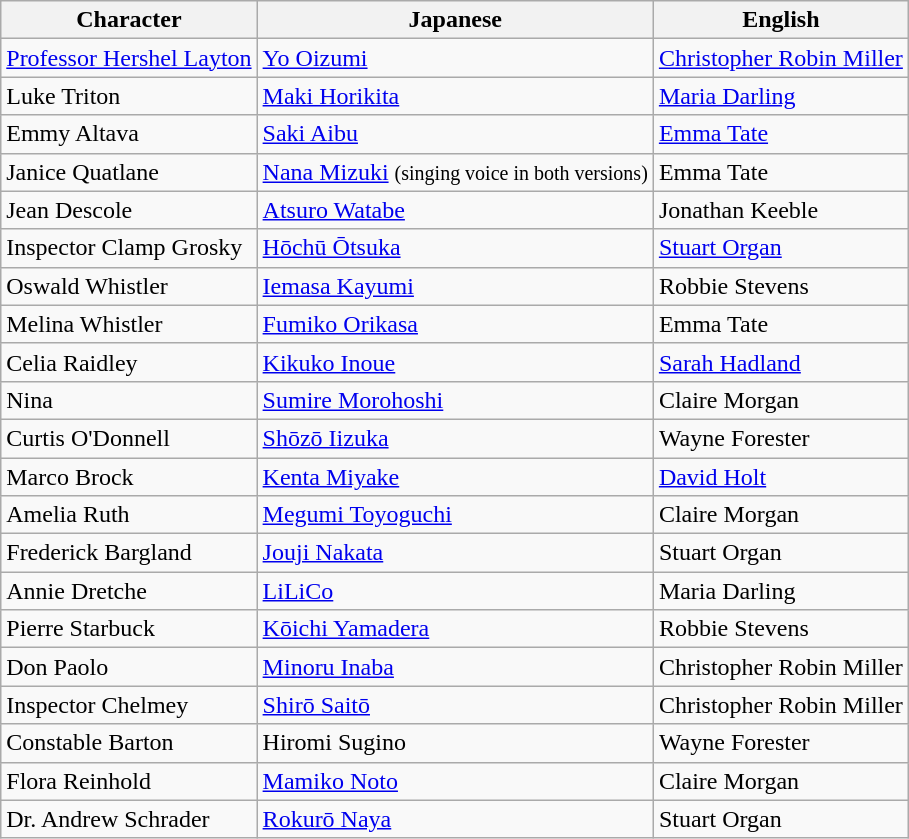<table class="wikitable">
<tr>
<th>Character</th>
<th>Japanese</th>
<th>English</th>
</tr>
<tr>
<td><a href='#'>Professor Hershel Layton</a></td>
<td><a href='#'>Yo Oizumi</a></td>
<td><a href='#'>Christopher Robin Miller</a></td>
</tr>
<tr>
<td>Luke Triton</td>
<td><a href='#'>Maki Horikita</a></td>
<td><a href='#'>Maria Darling</a></td>
</tr>
<tr>
<td>Emmy Altava</td>
<td><a href='#'>Saki Aibu</a></td>
<td><a href='#'>Emma Tate</a></td>
</tr>
<tr>
<td>Janice Quatlane</td>
<td><a href='#'>Nana Mizuki</a> <small>(singing voice in both versions)</small></td>
<td>Emma Tate</td>
</tr>
<tr>
<td>Jean Descole</td>
<td><a href='#'>Atsuro Watabe</a></td>
<td>Jonathan Keeble</td>
</tr>
<tr>
<td>Inspector Clamp Grosky</td>
<td><a href='#'>Hōchū Ōtsuka</a></td>
<td><a href='#'>Stuart Organ</a></td>
</tr>
<tr>
<td>Oswald Whistler</td>
<td><a href='#'>Iemasa Kayumi</a></td>
<td>Robbie Stevens</td>
</tr>
<tr>
<td>Melina Whistler</td>
<td><a href='#'>Fumiko Orikasa</a></td>
<td>Emma Tate</td>
</tr>
<tr>
<td>Celia Raidley</td>
<td><a href='#'>Kikuko Inoue</a></td>
<td><a href='#'>Sarah Hadland</a></td>
</tr>
<tr>
<td>Nina</td>
<td><a href='#'>Sumire Morohoshi</a></td>
<td>Claire Morgan</td>
</tr>
<tr>
<td>Curtis O'Donnell</td>
<td><a href='#'>Shōzō Iizuka</a></td>
<td>Wayne Forester</td>
</tr>
<tr>
<td>Marco Brock</td>
<td><a href='#'>Kenta Miyake</a></td>
<td><a href='#'>David Holt</a></td>
</tr>
<tr>
<td>Amelia Ruth</td>
<td><a href='#'>Megumi Toyoguchi</a></td>
<td>Claire Morgan</td>
</tr>
<tr>
<td>Frederick Bargland</td>
<td><a href='#'>Jouji Nakata</a></td>
<td>Stuart Organ</td>
</tr>
<tr>
<td>Annie Dretche</td>
<td><a href='#'>LiLiCo</a></td>
<td>Maria Darling</td>
</tr>
<tr>
<td>Pierre Starbuck</td>
<td><a href='#'>Kōichi Yamadera</a></td>
<td>Robbie Stevens</td>
</tr>
<tr>
<td>Don Paolo</td>
<td><a href='#'>Minoru Inaba</a></td>
<td>Christopher Robin Miller</td>
</tr>
<tr>
<td>Inspector Chelmey</td>
<td><a href='#'>Shirō Saitō</a></td>
<td>Christopher Robin Miller</td>
</tr>
<tr>
<td>Constable Barton</td>
<td>Hiromi Sugino</td>
<td>Wayne Forester</td>
</tr>
<tr>
<td>Flora Reinhold</td>
<td><a href='#'>Mamiko Noto</a></td>
<td>Claire Morgan</td>
</tr>
<tr>
<td>Dr. Andrew Schrader</td>
<td><a href='#'>Rokurō Naya</a></td>
<td>Stuart Organ</td>
</tr>
</table>
